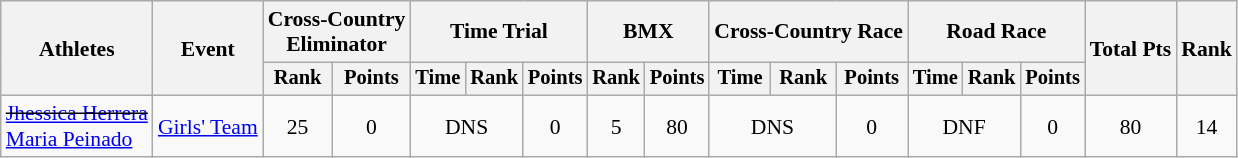<table class="wikitable" style="font-size:90%;">
<tr>
<th rowspan=2>Athletes</th>
<th rowspan=2>Event</th>
<th colspan=2>Cross-Country<br>Eliminator</th>
<th colspan=3>Time Trial</th>
<th colspan=2>BMX</th>
<th colspan=3>Cross-Country Race</th>
<th colspan=3>Road Race</th>
<th rowspan=2>Total Pts</th>
<th rowspan=2>Rank</th>
</tr>
<tr style="font-size:95%">
<th>Rank</th>
<th>Points</th>
<th>Time</th>
<th>Rank</th>
<th>Points</th>
<th>Rank</th>
<th>Points</th>
<th>Time</th>
<th>Rank</th>
<th>Points</th>
<th>Time</th>
<th>Rank</th>
<th>Points</th>
</tr>
<tr align=center>
<td align=left><s><a href='#'>Jhessica Herrera</a></s><br><a href='#'>Maria Peinado</a></td>
<td align=left><a href='#'>Girls' Team</a></td>
<td>25</td>
<td>0</td>
<td colspan=2>DNS</td>
<td>0</td>
<td>5</td>
<td>80</td>
<td colspan=2>DNS</td>
<td>0</td>
<td colspan=2>DNF</td>
<td>0</td>
<td>80</td>
<td>14</td>
</tr>
</table>
